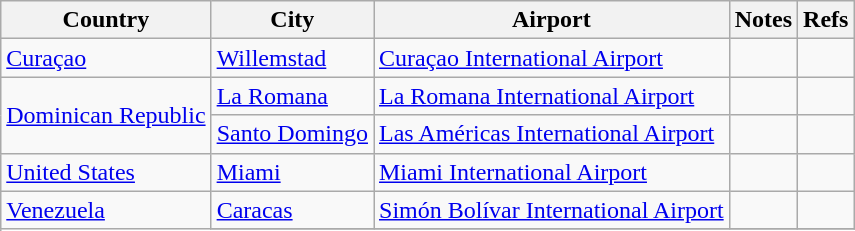<table class="sortable wikitable">
<tr>
<th>Country</th>
<th>City</th>
<th>Airport</th>
<th>Notes</th>
<th class="unsortable">Refs</th>
</tr>
<tr>
<td><a href='#'>Curaçao</a></td>
<td><a href='#'>Willemstad</a></td>
<td><a href='#'>Curaçao International Airport</a></td>
<td align=center></td>
<td></td>
</tr>
<tr>
<td rowspan=2><a href='#'>Dominican Republic</a></td>
<td><a href='#'>La Romana</a></td>
<td><a href='#'>La Romana International Airport</a></td>
<td></td>
<td></td>
</tr>
<tr>
<td><a href='#'>Santo Domingo</a></td>
<td><a href='#'>Las Américas International Airport</a></td>
<td align=center></td>
<td></td>
</tr>
<tr>
<td><a href='#'>United States</a></td>
<td><a href='#'>Miami</a></td>
<td><a href='#'>Miami International Airport</a></td>
<td align=center></td>
<td></td>
</tr>
<tr>
<td rowspan=2><a href='#'>Venezuela</a></td>
<td><a href='#'>Caracas</a></td>
<td><a href='#'>Simón Bolívar International Airport</a></td>
<td align=center></td>
<td></td>
</tr>
<tr>
</tr>
</table>
